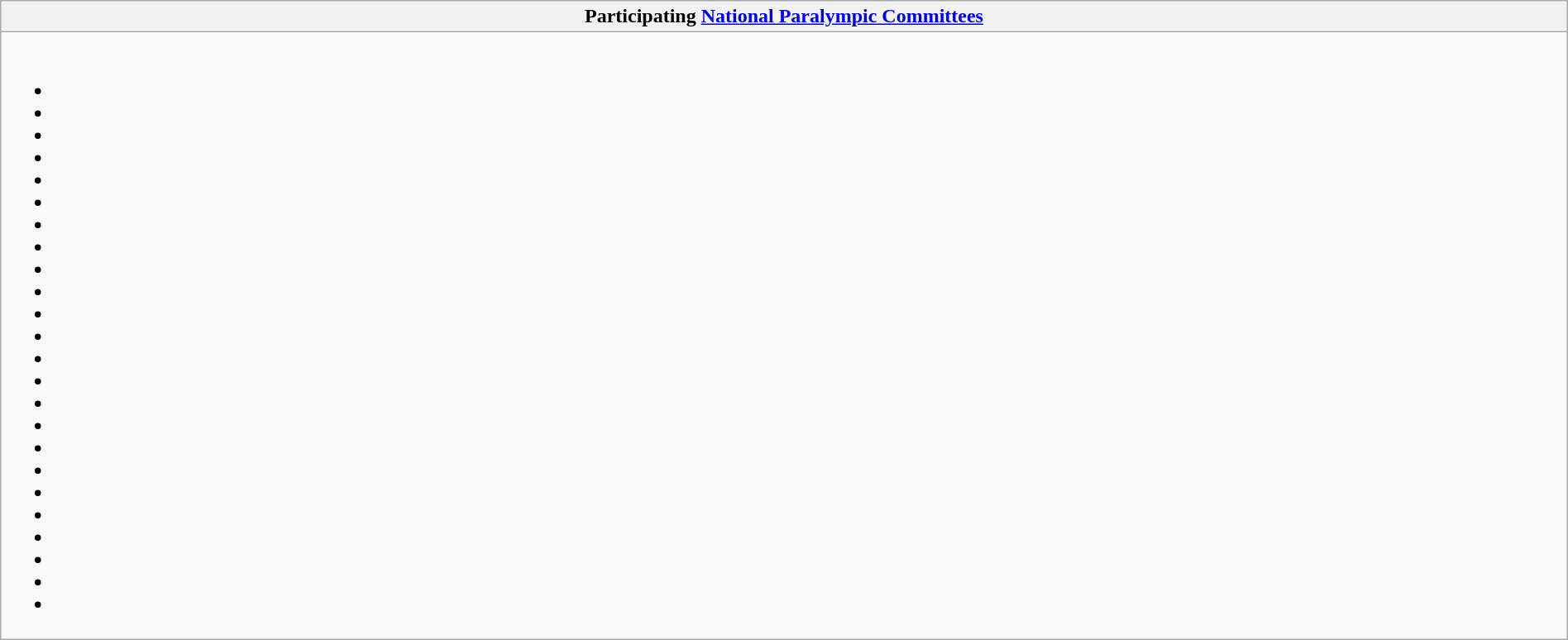<table class="wikitable mw-collapsible" style="width:100%;">
<tr>
<th>Participating <a href='#'>National Paralympic Committees</a></th>
</tr>
<tr>
<td><br><ul><li></li><li></li><li></li><li></li><li></li><li></li><li></li><li></li><li></li><li></li><li></li><li></li><li></li><li></li><li></li><li></li><li></li><li></li><li></li><li></li><li></li><li></li><li></li><li></li></ul></td>
</tr>
</table>
